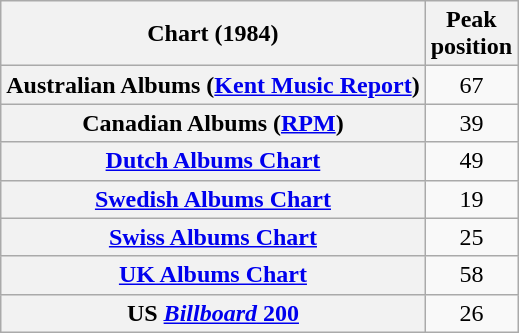<table class="wikitable sortable plainrowheaders" style="text-align:center;">
<tr>
<th scope="col">Chart (1984)</th>
<th scope="col">Peak<br>position</th>
</tr>
<tr>
<th scope="row">Australian Albums (<a href='#'>Kent Music Report</a>)</th>
<td style="text-align:center;">67</td>
</tr>
<tr>
<th scope="row">Canadian Albums (<a href='#'>RPM</a>)</th>
<td style="text-align:center;">39</td>
</tr>
<tr>
<th scope="row"><a href='#'>Dutch Albums Chart</a></th>
<td>49</td>
</tr>
<tr>
<th scope="row"><a href='#'>Swedish Albums Chart</a></th>
<td>19</td>
</tr>
<tr>
<th scope="row"><a href='#'>Swiss Albums Chart</a></th>
<td>25</td>
</tr>
<tr>
<th scope="row"><a href='#'>UK Albums Chart</a></th>
<td>58</td>
</tr>
<tr>
<th scope="row">US <a href='#'><em>Billboard</em> 200</a></th>
<td>26</td>
</tr>
</table>
